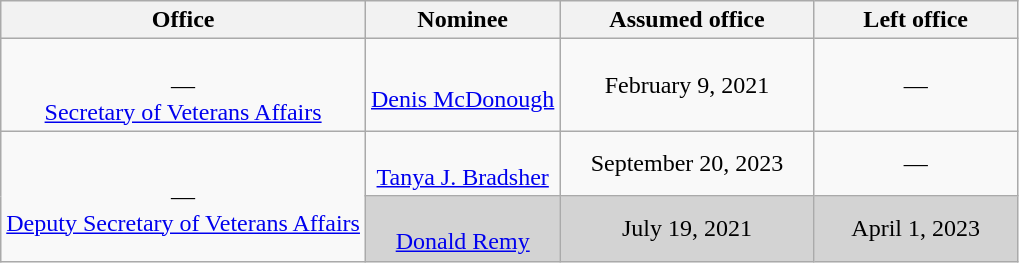<table class="wikitable sortable" style="text-align:center">
<tr>
<th>Office</th>
<th>Nominee</th>
<th style="width:25%;" data-sort-type="date">Assumed office</th>
<th style="width:20%;" data-sort-type="date">Left office</th>
</tr>
<tr>
<td><br>—<br><a href='#'>Secretary of Veterans Affairs</a></td>
<td><br><a href='#'>Denis McDonough</a></td>
<td>February 9, 2021<br></td>
<td>—</td>
</tr>
<tr>
<td rowspan="2"><br>—<br><a href='#'>Deputy Secretary of Veterans Affairs</a></td>
<td><br><a href='#'>Tanya J. Bradsher</a></td>
<td>September 20, 2023<br></td>
<td>—</td>
</tr>
<tr style="background:lightgray;">
<td><br><a href='#'>Donald Remy</a></td>
<td>July 19, 2021<br></td>
<td>April 1, 2023</td>
</tr>
</table>
